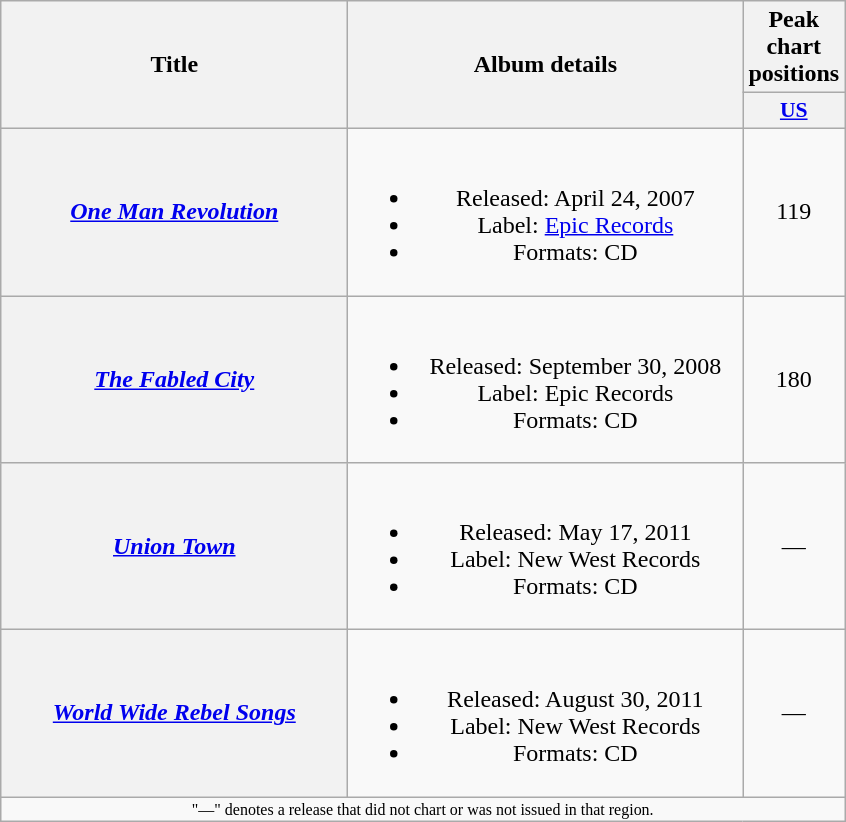<table class="wikitable plainrowheaders" style="text-align:center;">
<tr>
<th scope="col" rowspan="2" style="width:14em;">Title</th>
<th scope="col" rowspan="2" style="width:16em;">Album details</th>
<th scope="col" colspan="1">Peak chart positions</th>
</tr>
<tr>
<th scope="col" style="width:3em;font-size:90%;"><a href='#'>US</a><br></th>
</tr>
<tr>
<th scope="row"><strong><em><a href='#'>One Man Revolution</a></em></strong></th>
<td><br><ul><li>Released: April 24, 2007</li><li>Label: <a href='#'>Epic Records</a></li><li>Formats: CD</li></ul></td>
<td>119</td>
</tr>
<tr>
<th scope="row"><strong><em><a href='#'>The Fabled City</a></em></strong></th>
<td><br><ul><li>Released: September 30, 2008</li><li>Label: Epic Records</li><li>Formats: CD</li></ul></td>
<td>180</td>
</tr>
<tr>
<th scope="row"><strong><em><a href='#'>Union Town</a></em></strong></th>
<td><br><ul><li>Released: May 17, 2011</li><li>Label: New West Records</li><li>Formats: CD</li></ul></td>
<td>—</td>
</tr>
<tr>
<th scope="row"><strong><em><a href='#'>World Wide Rebel Songs</a></em></strong></th>
<td><br><ul><li>Released: August 30, 2011</li><li>Label: New West Records</li><li>Formats: CD</li></ul></td>
<td>—</td>
</tr>
<tr>
<td align="center" colspan="13" style="font-size: 8pt">"—" denotes a release that did not chart or was not issued in that region.</td>
</tr>
</table>
